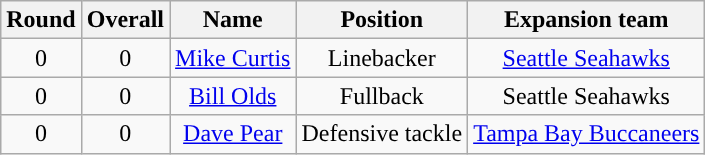<table class="wikitable" style="text-align:center">
<tr>
<th>Round</th>
<th>Overall</th>
<th>Name</th>
<th>Position</th>
<th>Expansion team</th>
</tr>
<tr>
<td>0</td>
<td>0</td>
<td><a href='#'>Mike Curtis</a></td>
<td>Linebacker</td>
<td><a href='#'>Seattle Seahawks</a></td>
</tr>
<tr>
<td>0</td>
<td>0</td>
<td><a href='#'>Bill Olds</a></td>
<td>Fullback</td>
<td>Seattle Seahawks</td>
</tr>
<tr>
<td>0</td>
<td>0</td>
<td><a href='#'>Dave Pear</a></td>
<td>Defensive tackle</td>
<td><a href='#'>Tampa Bay Buccaneers</a></td>
</tr>
</table>
